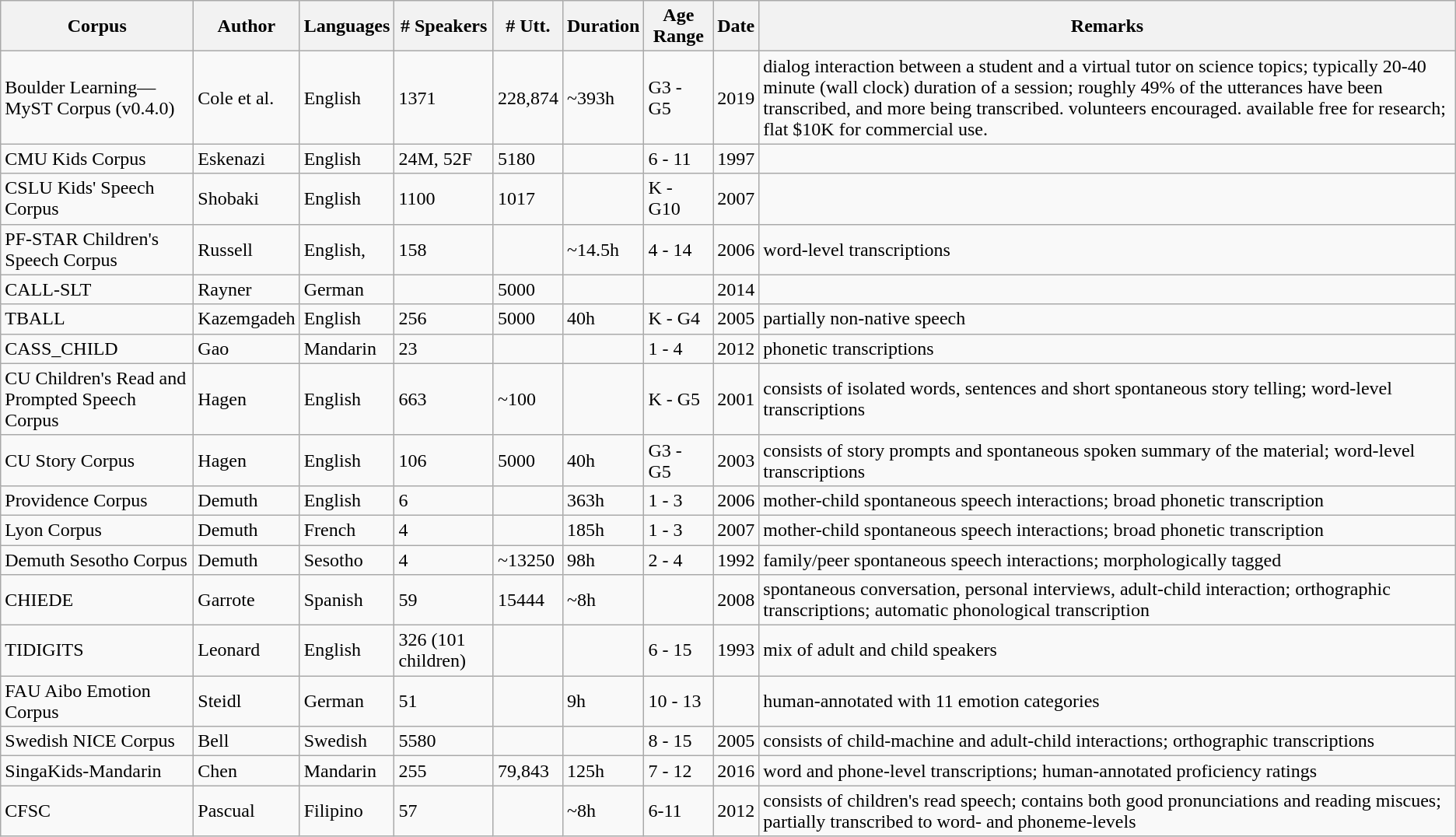<table class="wikitable sortable">
<tr>
<th>Corpus</th>
<th>Author</th>
<th>Languages</th>
<th># Speakers</th>
<th># Utt.</th>
<th>Duration</th>
<th>Age Range</th>
<th>Date</th>
<th>Remarks</th>
</tr>
<tr>
<td>Boulder Learning—MyST Corpus (v0.4.0) </td>
<td>Cole et al.</td>
<td>English</td>
<td>1371</td>
<td>228,874</td>
<td>~393h</td>
<td>G3 - G5</td>
<td>2019</td>
<td>dialog interaction between a student and a virtual tutor on science topics; typically 20-40 minute (wall clock) duration of a session; roughly 49% of the utterances have been transcribed, and more being transcribed. volunteers encouraged. available free for research; flat $10K for commercial use.</td>
</tr>
<tr>
<td>CMU Kids Corpus </td>
<td>Eskenazi</td>
<td>English</td>
<td>24M, 52F</td>
<td>5180</td>
<td></td>
<td>6 - 11</td>
<td>1997</td>
<td></td>
</tr>
<tr>
<td>CSLU Kids' Speech Corpus </td>
<td>Shobaki</td>
<td>English</td>
<td>1100</td>
<td>1017</td>
<td></td>
<td>K - G10</td>
<td>2007</td>
<td></td>
</tr>
<tr>
<td>PF-STAR Children's Speech Corpus </td>
<td>Russell</td>
<td>English,</td>
<td>158</td>
<td></td>
<td>~14.5h</td>
<td>4 - 14</td>
<td>2006</td>
<td>word-level transcriptions</td>
</tr>
<tr>
<td>CALL-SLT </td>
<td>Rayner</td>
<td>German</td>
<td></td>
<td>5000</td>
<td></td>
<td></td>
<td>2014</td>
<td></td>
</tr>
<tr>
<td>TBALL </td>
<td>Kazemgadeh</td>
<td>English</td>
<td>256</td>
<td>5000</td>
<td>40h</td>
<td>K - G4</td>
<td>2005</td>
<td>partially non-native speech</td>
</tr>
<tr>
<td>CASS_CHILD </td>
<td>Gao</td>
<td>Mandarin</td>
<td>23</td>
<td></td>
<td></td>
<td>1 - 4</td>
<td>2012</td>
<td>phonetic transcriptions</td>
</tr>
<tr>
<td>CU Children's Read and Prompted Speech Corpus </td>
<td>Hagen</td>
<td>English</td>
<td>663</td>
<td>~100</td>
<td></td>
<td>K - G5</td>
<td>2001</td>
<td>consists of isolated words, sentences and short spontaneous story telling; word-level transcriptions</td>
</tr>
<tr>
<td>CU Story Corpus </td>
<td>Hagen</td>
<td>English</td>
<td>106</td>
<td>5000</td>
<td>40h</td>
<td>G3 - G5</td>
<td>2003</td>
<td>consists of story prompts and spontaneous spoken summary of the material; word-level transcriptions</td>
</tr>
<tr>
<td>Providence Corpus </td>
<td>Demuth</td>
<td>English</td>
<td>6</td>
<td></td>
<td>363h</td>
<td>1 - 3</td>
<td>2006</td>
<td>mother-child spontaneous speech interactions; broad phonetic transcription</td>
</tr>
<tr>
<td>Lyon Corpus </td>
<td>Demuth</td>
<td>French</td>
<td>4</td>
<td></td>
<td>185h</td>
<td>1 - 3</td>
<td>2007</td>
<td>mother-child spontaneous speech interactions; broad phonetic transcription</td>
</tr>
<tr>
<td>Demuth Sesotho Corpus </td>
<td>Demuth</td>
<td>Sesotho</td>
<td>4</td>
<td>~13250</td>
<td>98h</td>
<td>2 - 4</td>
<td>1992</td>
<td>family/peer spontaneous speech interactions; morphologically tagged</td>
</tr>
<tr>
<td>CHIEDE </td>
<td>Garrote</td>
<td>Spanish</td>
<td>59</td>
<td>15444</td>
<td>~8h</td>
<td></td>
<td>2008</td>
<td>spontaneous conversation, personal interviews, adult-child interaction; orthographic transcriptions; automatic phonological transcription</td>
</tr>
<tr>
<td>TIDIGITS </td>
<td>Leonard</td>
<td>English</td>
<td>326 (101 children)</td>
<td></td>
<td></td>
<td>6 - 15</td>
<td>1993</td>
<td>mix of adult and child speakers</td>
</tr>
<tr>
<td>FAU Aibo Emotion Corpus</td>
<td>Steidl</td>
<td>German</td>
<td>51</td>
<td></td>
<td>9h</td>
<td>10 - 13</td>
<td></td>
<td>human-annotated with 11 emotion categories</td>
</tr>
<tr>
<td>Swedish NICE Corpus </td>
<td>Bell</td>
<td>Swedish</td>
<td>5580</td>
<td></td>
<td></td>
<td>8 - 15</td>
<td>2005</td>
<td>consists of child-machine and adult-child interactions; orthographic transcriptions</td>
</tr>
<tr>
<td>SingaKids-Mandarin </td>
<td>Chen</td>
<td>Mandarin</td>
<td>255</td>
<td>79,843</td>
<td>125h</td>
<td>7 - 12</td>
<td>2016</td>
<td>word and phone-level transcriptions; human-annotated proficiency ratings</td>
</tr>
<tr>
<td>CFSC</td>
<td>Pascual</td>
<td>Filipino</td>
<td>57</td>
<td></td>
<td>~8h</td>
<td>6-11</td>
<td>2012</td>
<td>consists of children's read speech; contains both good pronunciations and reading miscues; partially transcribed to word- and phoneme-levels</td>
</tr>
</table>
